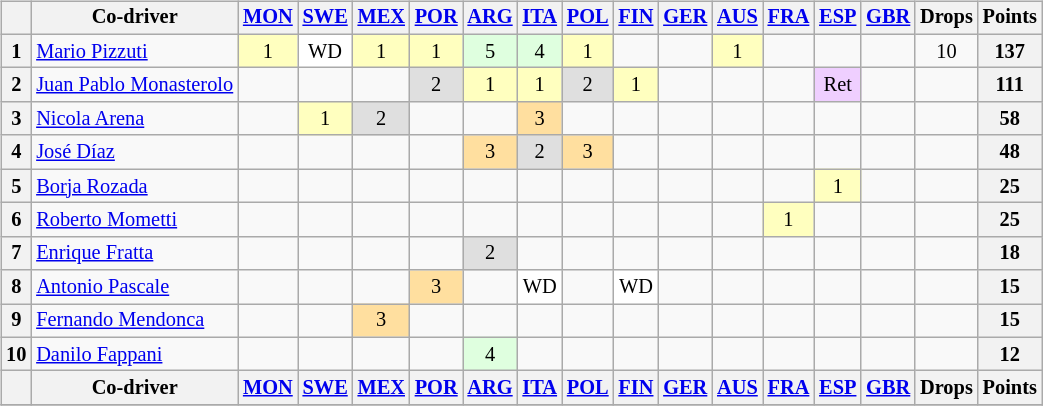<table>
<tr>
<td><br><table class="wikitable" style="font-size: 85%; text-align: center;">
<tr valign="top">
<th valign="middle"></th>
<th valign="middle">Co-driver</th>
<th><a href='#'>MON</a><br></th>
<th><a href='#'>SWE</a><br></th>
<th><a href='#'>MEX</a><br></th>
<th><a href='#'>POR</a><br></th>
<th><a href='#'>ARG</a><br></th>
<th><a href='#'>ITA</a><br></th>
<th><a href='#'>POL</a><br></th>
<th><a href='#'>FIN</a><br></th>
<th><a href='#'>GER</a><br></th>
<th><a href='#'>AUS</a><br></th>
<th><a href='#'>FRA</a><br></th>
<th><a href='#'>ESP</a><br></th>
<th><a href='#'>GBR</a><br></th>
<th valign="middle">Drops</th>
<th valign="middle">Points</th>
</tr>
<tr>
<th>1</th>
<td align="left"> <a href='#'>Mario Pizzuti</a></td>
<td style="background:#ffffbf;">1</td>
<td style="background:#ffffff;">WD</td>
<td style="background:#ffffbf;">1</td>
<td style="background:#ffffbf;">1</td>
<td style="background:#dfffdf;">5</td>
<td style="background:#dfffdf;">4</td>
<td style="background:#ffffbf;">1</td>
<td></td>
<td></td>
<td style="background:#ffffbf;">1</td>
<td></td>
<td></td>
<td></td>
<td>10</td>
<th align="right">137</th>
</tr>
<tr>
<th>2</th>
<td align="left"> <a href='#'>Juan Pablo Monasterolo</a></td>
<td></td>
<td></td>
<td></td>
<td style="background:#dfdfdf;">2</td>
<td style="background:#ffffbf;">1</td>
<td style="background:#ffffbf;">1</td>
<td style="background:#dfdfdf;">2</td>
<td style="background:#ffffbf;">1</td>
<td></td>
<td></td>
<td></td>
<td style="background:#efcfff;">Ret</td>
<td></td>
<td></td>
<th align="right">111</th>
</tr>
<tr>
<th>3</th>
<td align="left"> <a href='#'>Nicola Arena</a></td>
<td></td>
<td style="background:#ffffbf;">1</td>
<td style="background:#dfdfdf;">2</td>
<td></td>
<td></td>
<td style="background:#ffdf9f;">3</td>
<td></td>
<td></td>
<td></td>
<td></td>
<td></td>
<td></td>
<td></td>
<td></td>
<th align="right">58</th>
</tr>
<tr>
<th>4</th>
<td align="left"> <a href='#'>José Díaz</a></td>
<td></td>
<td></td>
<td></td>
<td></td>
<td style="background:#ffdf9f;">3</td>
<td style="background:#dfdfdf;">2</td>
<td style="background:#ffdf9f;">3</td>
<td></td>
<td></td>
<td></td>
<td></td>
<td></td>
<td></td>
<td></td>
<th align="right">48</th>
</tr>
<tr>
<th>5</th>
<td align="left"> <a href='#'>Borja Rozada</a></td>
<td></td>
<td></td>
<td></td>
<td></td>
<td></td>
<td></td>
<td></td>
<td></td>
<td></td>
<td></td>
<td></td>
<td style="background:#ffffbf;">1</td>
<td></td>
<td></td>
<th align="right">25</th>
</tr>
<tr>
<th>6</th>
<td align="left"> <a href='#'>Roberto Mometti</a></td>
<td></td>
<td></td>
<td></td>
<td></td>
<td></td>
<td></td>
<td></td>
<td></td>
<td></td>
<td></td>
<td style="background:#ffffbf;">1</td>
<td></td>
<td></td>
<td></td>
<th align="right">25</th>
</tr>
<tr>
<th>7</th>
<td align="left"> <a href='#'>Enrique Fratta</a></td>
<td></td>
<td></td>
<td></td>
<td></td>
<td style="background:#dfdfdf;">2</td>
<td></td>
<td></td>
<td></td>
<td></td>
<td></td>
<td></td>
<td></td>
<td></td>
<td></td>
<th align="right">18</th>
</tr>
<tr>
<th>8</th>
<td align="left"> <a href='#'>Antonio Pascale</a></td>
<td></td>
<td></td>
<td></td>
<td style="background:#ffdf9f;">3</td>
<td></td>
<td style="background:#ffffff;">WD</td>
<td></td>
<td style="background:#ffffff;">WD</td>
<td></td>
<td></td>
<td></td>
<td></td>
<td></td>
<td></td>
<th align="right">15</th>
</tr>
<tr>
<th>9</th>
<td align="left"> <a href='#'>Fernando Mendonca</a></td>
<td></td>
<td></td>
<td style="background:#ffdf9f;">3</td>
<td></td>
<td></td>
<td></td>
<td></td>
<td></td>
<td></td>
<td></td>
<td></td>
<td></td>
<td></td>
<td></td>
<th align="right">15</th>
</tr>
<tr>
<th>10</th>
<td align="left"> <a href='#'>Danilo Fappani</a></td>
<td></td>
<td></td>
<td></td>
<td></td>
<td style="background:#dfffdf;">4</td>
<td></td>
<td></td>
<td></td>
<td></td>
<td></td>
<td></td>
<td></td>
<td></td>
<td></td>
<th align="right">12</th>
</tr>
<tr valign="top">
<th valign="middle"></th>
<th valign="middle">Co-driver</th>
<th><a href='#'>MON</a><br></th>
<th><a href='#'>SWE</a><br></th>
<th><a href='#'>MEX</a><br></th>
<th><a href='#'>POR</a><br></th>
<th><a href='#'>ARG</a><br></th>
<th><a href='#'>ITA</a><br></th>
<th><a href='#'>POL</a><br></th>
<th><a href='#'>FIN</a><br></th>
<th><a href='#'>GER</a><br></th>
<th><a href='#'>AUS</a><br></th>
<th><a href='#'>FRA</a><br></th>
<th><a href='#'>ESP</a><br></th>
<th><a href='#'>GBR</a><br></th>
<th valign="middle">Drops</th>
<th valign="middle">Points</th>
</tr>
<tr>
</tr>
</table>
</td>
<td valign="top"><br></td>
</tr>
</table>
